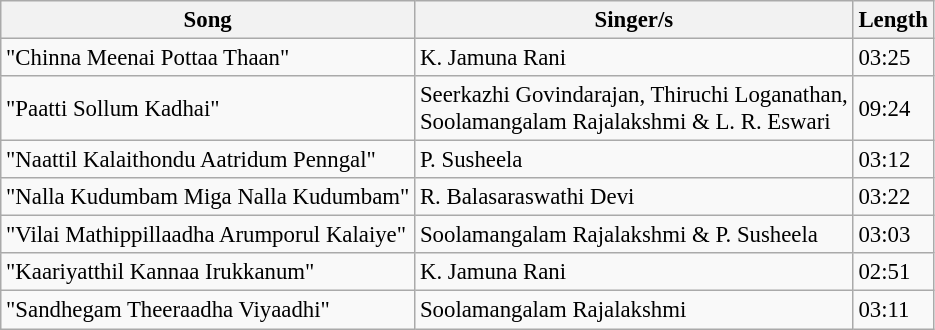<table class="wikitable" style="font-size:95%;">
<tr>
<th>Song</th>
<th>Singer/s</th>
<th>Length</th>
</tr>
<tr>
<td>"Chinna Meenai Pottaa Thaan"</td>
<td>K. Jamuna Rani</td>
<td>03:25</td>
</tr>
<tr>
<td>"Paatti Sollum Kadhai"</td>
<td>Seerkazhi Govindarajan, Thiruchi Loganathan,<br>Soolamangalam Rajalakshmi & L. R. Eswari</td>
<td>09:24</td>
</tr>
<tr>
<td>"Naattil Kalaithondu Aatridum Penngal"</td>
<td>P. Susheela</td>
<td>03:12</td>
</tr>
<tr>
<td>"Nalla Kudumbam Miga Nalla Kudumbam"</td>
<td>R. Balasaraswathi Devi</td>
<td>03:22</td>
</tr>
<tr>
<td>"Vilai Mathippillaadha Arumporul Kalaiye"</td>
<td>Soolamangalam Rajalakshmi & P. Susheela</td>
<td>03:03</td>
</tr>
<tr>
<td>"Kaariyatthil Kannaa Irukkanum"</td>
<td>K. Jamuna Rani</td>
<td>02:51</td>
</tr>
<tr>
<td>"Sandhegam Theeraadha Viyaadhi"</td>
<td>Soolamangalam Rajalakshmi</td>
<td>03:11</td>
</tr>
</table>
